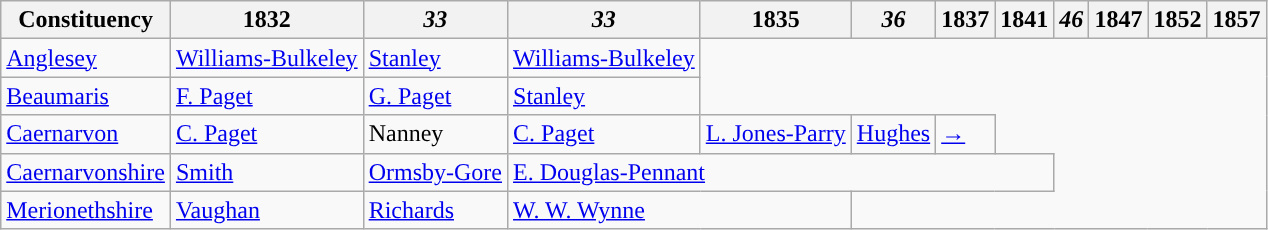<table class="wikitable">
<tr>
<th>Constituency</th>
<th>1832</th>
<th><em>33</em></th>
<th><em>33</em></th>
<th>1835</th>
<th><em>36</em></th>
<th>1837</th>
<th>1841</th>
<th><em>46</em></th>
<th>1847</th>
<th>1852</th>
<th>1857</th>
</tr>
<tr>
<td><a href='#'>Anglesey</a></td>
<td><a href='#'>Williams-Bulkeley</a></td>
<td><a href='#'>Stanley</a></td>
<td><a href='#'>Williams-Bulkeley</a></td>
</tr>
<tr>
<td><a href='#'>Beaumaris</a></td>
<td><a href='#'>F. Paget</a></td>
<td><a href='#'>G. Paget</a></td>
<td><a href='#'>Stanley</a></td>
</tr>
<tr>
<td><a href='#'>Caernarvon</a></td>
<td><a href='#'>C. Paget</a></td>
<td>Nanney</td>
<td><a href='#'>C. Paget</a></td>
<td><a href='#'>L. Jones-Parry</a></td>
<td><a href='#'>Hughes</a></td>
<td><a href='#'>→</a></td>
</tr>
<tr>
<td><a href='#'>Caernarvonshire</a></td>
<td><a href='#'>Smith</a></td>
<td><a href='#'>Ormsby-Gore</a></td>
<td colspan="5"><a href='#'>E. Douglas-Pennant</a></td>
</tr>
<tr>
<td><a href='#'>Merionethshire</a></td>
<td><a href='#'>Vaughan</a></td>
<td><a href='#'>Richards</a></td>
<td colspan="2"><a href='#'>W. W. Wynne</a></td>
</tr>
</table>
